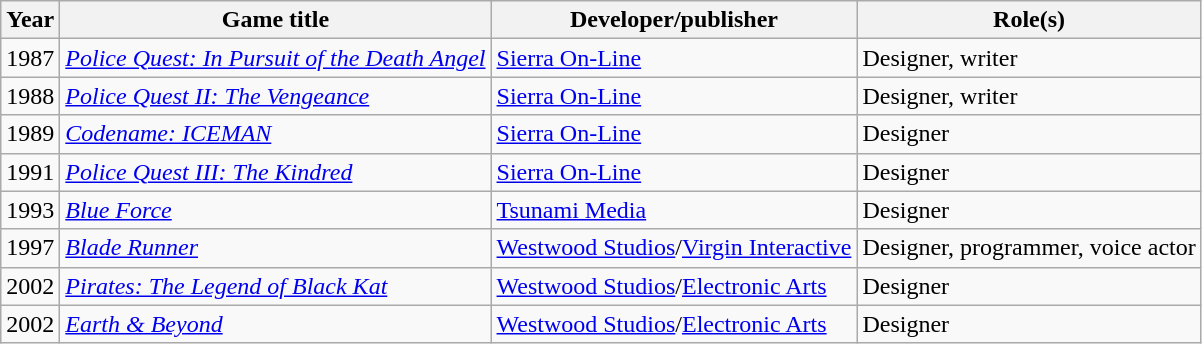<table class="wikitable">
<tr>
<th>Year</th>
<th>Game title</th>
<th>Developer/publisher</th>
<th>Role(s)</th>
</tr>
<tr>
<td>1987</td>
<td><em><a href='#'>Police Quest: In Pursuit of the Death Angel</a></em></td>
<td><a href='#'>Sierra On-Line</a></td>
<td>Designer, writer</td>
</tr>
<tr>
<td>1988</td>
<td><em><a href='#'>Police Quest II: The Vengeance</a></em></td>
<td><a href='#'>Sierra On-Line</a></td>
<td>Designer, writer</td>
</tr>
<tr>
<td>1989</td>
<td><em><a href='#'>Codename: ICEMAN</a></em></td>
<td><a href='#'>Sierra On-Line</a></td>
<td>Designer</td>
</tr>
<tr>
<td>1991</td>
<td><em><a href='#'>Police Quest III: The Kindred</a></em></td>
<td><a href='#'>Sierra On-Line</a></td>
<td>Designer</td>
</tr>
<tr>
<td>1993</td>
<td><em><a href='#'>Blue Force</a></em></td>
<td><a href='#'>Tsunami Media</a></td>
<td>Designer</td>
</tr>
<tr>
<td>1997</td>
<td><a href='#'><em>Blade Runner</em></a></td>
<td><a href='#'>Westwood Studios</a>/<a href='#'>Virgin Interactive</a></td>
<td>Designer, programmer, voice actor</td>
</tr>
<tr>
<td>2002</td>
<td><em><a href='#'>Pirates: The Legend of Black Kat</a></em></td>
<td><a href='#'>Westwood Studios</a>/<a href='#'>Electronic Arts</a></td>
<td>Designer</td>
</tr>
<tr>
<td>2002</td>
<td><em><a href='#'>Earth & Beyond</a></em></td>
<td><a href='#'>Westwood Studios</a>/<a href='#'>Electronic Arts</a></td>
<td>Designer</td>
</tr>
</table>
